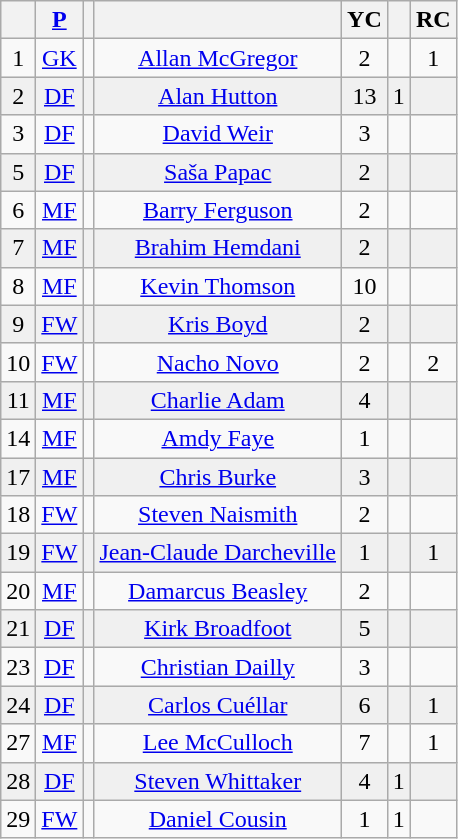<table class="wikitable sortable" style="text-align: center;">
<tr>
<th><br></th>
<th><a href='#'>P</a><br></th>
<th><br></th>
<th><br></th>
<th>YC <br></th>
<th> <br></th>
<th>RC <br></th>
</tr>
<tr>
<td>1</td>
<td><a href='#'>GK</a></td>
<td></td>
<td><a href='#'>Allan McGregor</a></td>
<td>2</td>
<td></td>
<td>1</td>
</tr>
<tr bgcolor = "#F0F0F0">
<td>2</td>
<td><a href='#'>DF</a></td>
<td></td>
<td><a href='#'>Alan Hutton</a></td>
<td>13</td>
<td>1</td>
<td></td>
</tr>
<tr>
<td>3</td>
<td><a href='#'>DF</a></td>
<td></td>
<td><a href='#'>David Weir</a></td>
<td>3</td>
<td></td>
<td></td>
</tr>
<tr bgcolor = "#F0F0F0">
<td>5</td>
<td><a href='#'>DF</a></td>
<td></td>
<td><a href='#'>Saša Papac</a></td>
<td>2</td>
<td></td>
<td></td>
</tr>
<tr>
<td>6</td>
<td><a href='#'>MF</a></td>
<td></td>
<td><a href='#'>Barry Ferguson</a></td>
<td>2</td>
<td></td>
<td></td>
</tr>
<tr bgcolor = "#F0F0F0">
<td>7</td>
<td><a href='#'>MF</a></td>
<td></td>
<td><a href='#'>Brahim Hemdani</a></td>
<td>2</td>
<td></td>
<td></td>
</tr>
<tr>
<td>8</td>
<td><a href='#'>MF</a></td>
<td></td>
<td><a href='#'>Kevin Thomson</a></td>
<td>10</td>
<td></td>
<td></td>
</tr>
<tr bgcolor = "#F0F0F0">
<td>9</td>
<td><a href='#'>FW</a></td>
<td></td>
<td><a href='#'>Kris Boyd</a></td>
<td>2</td>
<td></td>
<td></td>
</tr>
<tr>
<td>10</td>
<td><a href='#'>FW</a></td>
<td></td>
<td><a href='#'>Nacho Novo</a></td>
<td>2</td>
<td></td>
<td>2</td>
</tr>
<tr bgcolor = "#F0F0F0">
<td>11</td>
<td><a href='#'>MF</a></td>
<td></td>
<td><a href='#'>Charlie Adam</a></td>
<td>4</td>
<td></td>
<td></td>
</tr>
<tr>
<td>14</td>
<td><a href='#'>MF</a></td>
<td></td>
<td><a href='#'>Amdy Faye</a></td>
<td>1</td>
<td></td>
<td></td>
</tr>
<tr bgcolor = "#F0F0F0">
<td>17</td>
<td><a href='#'>MF</a></td>
<td></td>
<td><a href='#'>Chris Burke</a></td>
<td>3</td>
<td></td>
<td></td>
</tr>
<tr>
<td>18</td>
<td><a href='#'>FW</a></td>
<td></td>
<td><a href='#'>Steven Naismith</a></td>
<td>2</td>
<td></td>
<td></td>
</tr>
<tr bgcolor = "#F0F0F0">
<td>19</td>
<td><a href='#'>FW</a></td>
<td></td>
<td><a href='#'>Jean-Claude Darcheville</a></td>
<td>1</td>
<td></td>
<td>1</td>
</tr>
<tr>
<td>20</td>
<td><a href='#'>MF</a></td>
<td></td>
<td><a href='#'>Damarcus Beasley</a></td>
<td>2</td>
<td></td>
<td></td>
</tr>
<tr bgcolor = "#F0F0F0">
<td>21</td>
<td><a href='#'>DF</a></td>
<td></td>
<td><a href='#'>Kirk Broadfoot</a></td>
<td>5</td>
<td></td>
<td></td>
</tr>
<tr>
<td>23</td>
<td><a href='#'>DF</a></td>
<td></td>
<td><a href='#'>Christian Dailly</a></td>
<td>3</td>
<td></td>
<td></td>
</tr>
<tr bgcolor = "#F0F0F0">
<td>24</td>
<td><a href='#'>DF</a></td>
<td></td>
<td><a href='#'>Carlos Cuéllar</a></td>
<td>6</td>
<td></td>
<td>1</td>
</tr>
<tr>
<td>27</td>
<td><a href='#'>MF</a></td>
<td></td>
<td><a href='#'>Lee McCulloch</a></td>
<td>7</td>
<td></td>
<td>1</td>
</tr>
<tr bgcolor = "#F0F0F0">
<td>28</td>
<td><a href='#'>DF</a></td>
<td></td>
<td><a href='#'>Steven Whittaker</a></td>
<td>4</td>
<td>1</td>
<td></td>
</tr>
<tr>
<td>29</td>
<td><a href='#'>FW</a></td>
<td></td>
<td><a href='#'>Daniel Cousin</a></td>
<td>1</td>
<td>1</td>
<td></td>
</tr>
</table>
